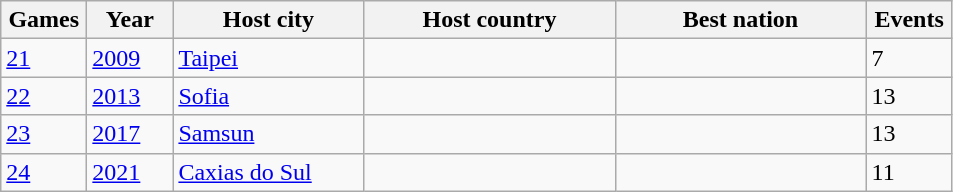<table class=wikitable>
<tr>
<th width=50>Games</th>
<th width=50>Year</th>
<th width=120>Host city</th>
<th width=160>Host country</th>
<th width=160>Best nation</th>
<th width=50>Events</th>
</tr>
<tr>
<td><a href='#'>21</a></td>
<td><a href='#'>2009</a></td>
<td><a href='#'>Taipei</a></td>
<td></td>
<td></td>
<td>7</td>
</tr>
<tr>
<td><a href='#'>22</a></td>
<td><a href='#'>2013</a></td>
<td><a href='#'>Sofia</a></td>
<td></td>
<td></td>
<td>13</td>
</tr>
<tr>
<td><a href='#'>23</a></td>
<td><a href='#'>2017</a></td>
<td><a href='#'>Samsun</a></td>
<td></td>
<td></td>
<td>13</td>
</tr>
<tr>
<td><a href='#'>24</a></td>
<td><a href='#'>2021</a></td>
<td><a href='#'>Caxias do Sul</a></td>
<td></td>
<td></td>
<td>11</td>
</tr>
</table>
